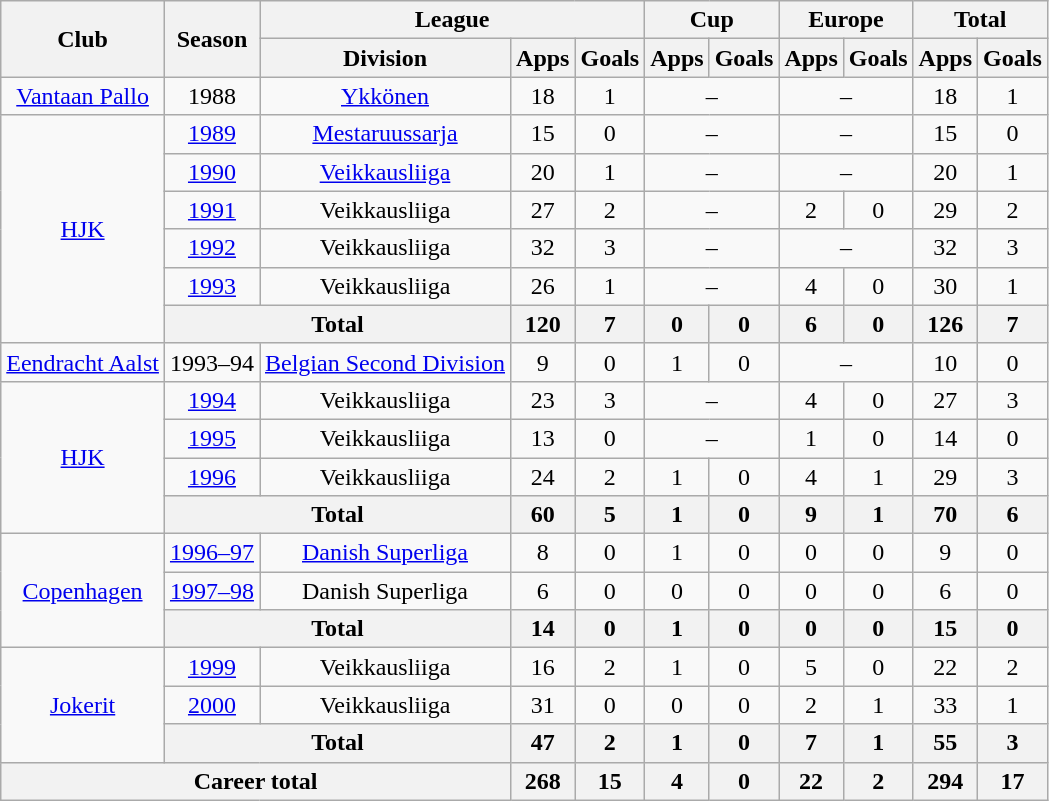<table class="wikitable" style="text-align:center">
<tr>
<th rowspan="2">Club</th>
<th rowspan="2">Season</th>
<th colspan="3">League</th>
<th colspan="2">Cup</th>
<th colspan="2">Europe</th>
<th colspan="2">Total</th>
</tr>
<tr>
<th>Division</th>
<th>Apps</th>
<th>Goals</th>
<th>Apps</th>
<th>Goals</th>
<th>Apps</th>
<th>Goals</th>
<th>Apps</th>
<th>Goals</th>
</tr>
<tr>
<td><a href='#'>Vantaan Pallo</a></td>
<td>1988</td>
<td><a href='#'>Ykkönen</a></td>
<td>18</td>
<td>1</td>
<td colspan=2>–</td>
<td colspan=2>–</td>
<td>18</td>
<td>1</td>
</tr>
<tr>
<td rowspan=6><a href='#'>HJK</a></td>
<td><a href='#'>1989</a></td>
<td><a href='#'>Mestaruussarja</a></td>
<td>15</td>
<td>0</td>
<td colspan=2>–</td>
<td colspan=2>–</td>
<td>15</td>
<td>0</td>
</tr>
<tr>
<td><a href='#'>1990</a></td>
<td><a href='#'>Veikkausliiga</a></td>
<td>20</td>
<td>1</td>
<td colspan=2>–</td>
<td colspan=2>–</td>
<td>20</td>
<td>1</td>
</tr>
<tr>
<td><a href='#'>1991</a></td>
<td>Veikkausliiga</td>
<td>27</td>
<td>2</td>
<td colspan=2>–</td>
<td>2</td>
<td>0</td>
<td>29</td>
<td>2</td>
</tr>
<tr>
<td><a href='#'>1992</a></td>
<td>Veikkausliiga</td>
<td>32</td>
<td>3</td>
<td colspan=2>–</td>
<td colspan=2>–</td>
<td>32</td>
<td>3</td>
</tr>
<tr>
<td><a href='#'>1993</a></td>
<td>Veikkausliiga</td>
<td>26</td>
<td>1</td>
<td colspan=2>–</td>
<td>4</td>
<td>0</td>
<td>30</td>
<td>1</td>
</tr>
<tr>
<th colspan=2>Total</th>
<th>120</th>
<th>7</th>
<th>0</th>
<th>0</th>
<th>6</th>
<th>0</th>
<th>126</th>
<th>7</th>
</tr>
<tr>
<td><a href='#'>Eendracht Aalst</a></td>
<td>1993–94</td>
<td><a href='#'>Belgian Second Division</a></td>
<td>9</td>
<td>0</td>
<td>1</td>
<td>0</td>
<td colspan=2>–</td>
<td>10</td>
<td>0</td>
</tr>
<tr>
<td rowspan=4><a href='#'>HJK</a></td>
<td><a href='#'>1994</a></td>
<td>Veikkausliiga</td>
<td>23</td>
<td>3</td>
<td colspan=2>–</td>
<td>4</td>
<td>0</td>
<td>27</td>
<td>3</td>
</tr>
<tr>
<td><a href='#'>1995</a></td>
<td>Veikkausliiga</td>
<td>13</td>
<td>0</td>
<td colspan=2>–</td>
<td>1</td>
<td>0</td>
<td>14</td>
<td>0</td>
</tr>
<tr>
<td><a href='#'>1996</a></td>
<td>Veikkausliiga</td>
<td>24</td>
<td>2</td>
<td>1</td>
<td>0</td>
<td>4</td>
<td>1</td>
<td>29</td>
<td>3</td>
</tr>
<tr>
<th colspan=2>Total</th>
<th>60</th>
<th>5</th>
<th>1</th>
<th>0</th>
<th>9</th>
<th>1</th>
<th>70</th>
<th>6</th>
</tr>
<tr>
<td rowspan=3><a href='#'>Copenhagen</a></td>
<td><a href='#'>1996–97</a></td>
<td><a href='#'>Danish Superliga</a></td>
<td>8</td>
<td>0</td>
<td>1</td>
<td>0</td>
<td>0</td>
<td>0</td>
<td>9</td>
<td>0</td>
</tr>
<tr>
<td><a href='#'>1997–98</a></td>
<td>Danish Superliga</td>
<td>6</td>
<td>0</td>
<td>0</td>
<td>0</td>
<td>0</td>
<td>0</td>
<td>6</td>
<td>0</td>
</tr>
<tr>
<th colspan=2>Total</th>
<th>14</th>
<th>0</th>
<th>1</th>
<th>0</th>
<th>0</th>
<th>0</th>
<th>15</th>
<th>0</th>
</tr>
<tr>
<td rowspan=3><a href='#'>Jokerit</a></td>
<td><a href='#'>1999</a></td>
<td>Veikkausliiga</td>
<td>16</td>
<td>2</td>
<td>1</td>
<td>0</td>
<td>5</td>
<td>0</td>
<td>22</td>
<td>2</td>
</tr>
<tr>
<td><a href='#'>2000</a></td>
<td>Veikkausliiga</td>
<td>31</td>
<td>0</td>
<td>0</td>
<td>0</td>
<td>2</td>
<td>1</td>
<td>33</td>
<td>1</td>
</tr>
<tr>
<th colspan=2>Total</th>
<th>47</th>
<th>2</th>
<th>1</th>
<th>0</th>
<th>7</th>
<th>1</th>
<th>55</th>
<th>3</th>
</tr>
<tr>
<th colspan="3">Career total</th>
<th>268</th>
<th>15</th>
<th>4</th>
<th>0</th>
<th>22</th>
<th>2</th>
<th>294</th>
<th>17</th>
</tr>
</table>
